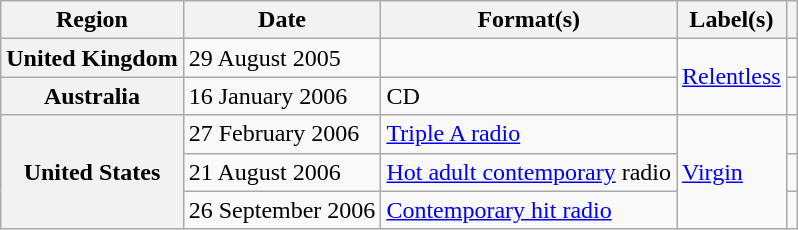<table class="wikitable plainrowheaders">
<tr>
<th scope="col">Region</th>
<th scope="col">Date</th>
<th scope="col">Format(s)</th>
<th scope="col">Label(s)</th>
<th scope="col"></th>
</tr>
<tr>
<th scope="row">United Kingdom</th>
<td>29 August 2005</td>
<td></td>
<td rowspan="2"><a href='#'>Relentless</a></td>
<td align="center"></td>
</tr>
<tr>
<th scope="row">Australia</th>
<td>16 January 2006</td>
<td>CD</td>
<td align="center"></td>
</tr>
<tr>
<th scope="row" rowspan="3">United States</th>
<td>27 February 2006</td>
<td><a href='#'>Triple A radio</a></td>
<td rowspan="3"><a href='#'>Virgin</a></td>
<td align="center"></td>
</tr>
<tr>
<td>21 August 2006</td>
<td><a href='#'>Hot adult contemporary</a> radio</td>
<td></td>
</tr>
<tr>
<td>26 September 2006</td>
<td><a href='#'>Contemporary hit radio</a></td>
<td></td>
</tr>
</table>
